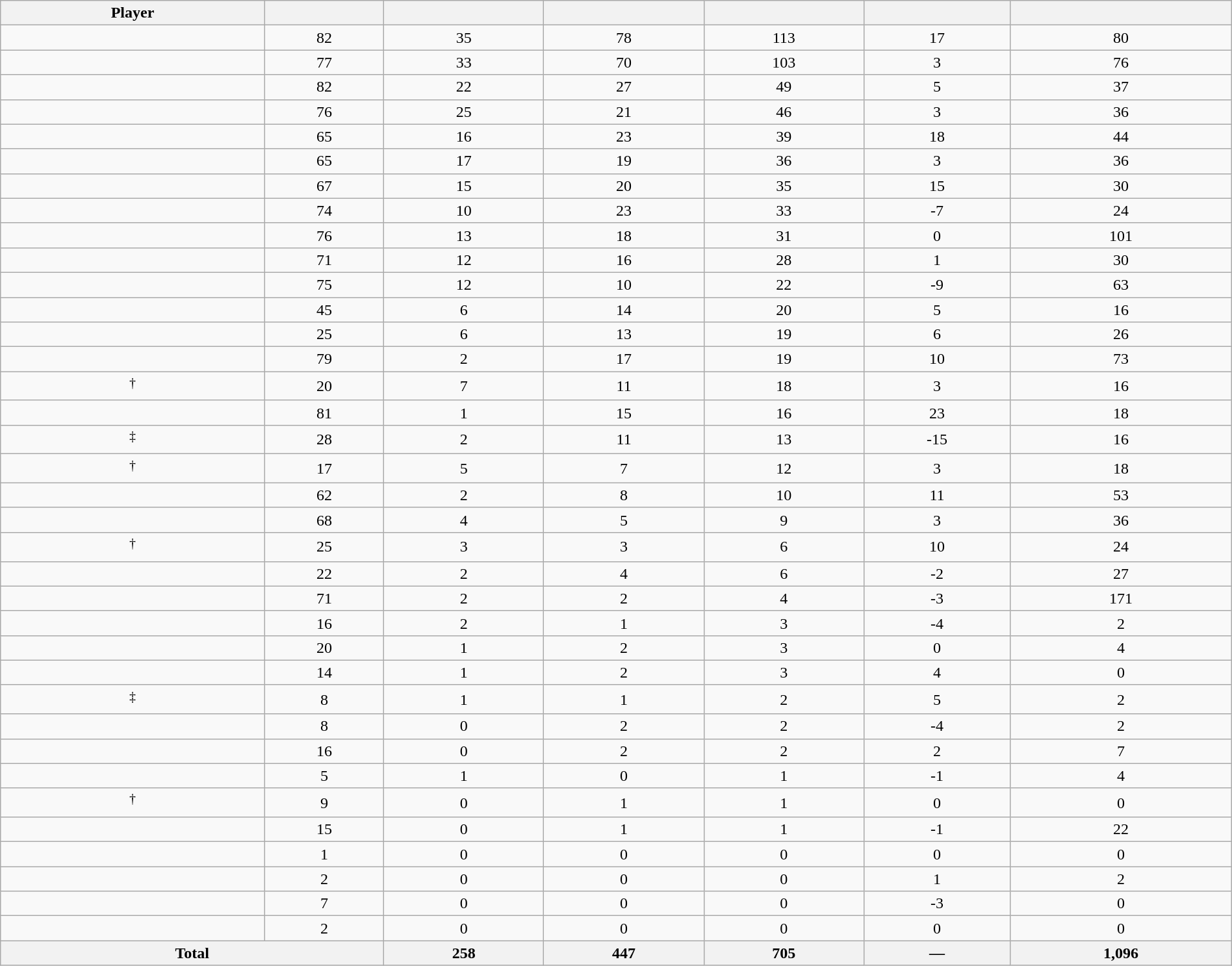<table class="wikitable sortable" style="width:100%; text-align:center;">
<tr align=center>
<th>Player</th>
<th></th>
<th></th>
<th></th>
<th></th>
<th data-sort-type="number"></th>
<th></th>
</tr>
<tr>
<td></td>
<td>82</td>
<td>35</td>
<td>78</td>
<td>113</td>
<td>17</td>
<td>80</td>
</tr>
<tr>
<td></td>
<td>77</td>
<td>33</td>
<td>70</td>
<td>103</td>
<td>3</td>
<td>76</td>
</tr>
<tr>
<td></td>
<td>82</td>
<td>22</td>
<td>27</td>
<td>49</td>
<td>5</td>
<td>37</td>
</tr>
<tr>
<td></td>
<td>76</td>
<td>25</td>
<td>21</td>
<td>46</td>
<td>3</td>
<td>36</td>
</tr>
<tr>
<td></td>
<td>65</td>
<td>16</td>
<td>23</td>
<td>39</td>
<td>18</td>
<td>44</td>
</tr>
<tr>
<td></td>
<td>65</td>
<td>17</td>
<td>19</td>
<td>36</td>
<td>3</td>
<td>36</td>
</tr>
<tr>
<td></td>
<td>67</td>
<td>15</td>
<td>20</td>
<td>35</td>
<td>15</td>
<td>30</td>
</tr>
<tr>
<td></td>
<td>74</td>
<td>10</td>
<td>23</td>
<td>33</td>
<td>-7</td>
<td>24</td>
</tr>
<tr>
<td></td>
<td>76</td>
<td>13</td>
<td>18</td>
<td>31</td>
<td>0</td>
<td>101</td>
</tr>
<tr>
<td></td>
<td>71</td>
<td>12</td>
<td>16</td>
<td>28</td>
<td>1</td>
<td>30</td>
</tr>
<tr>
<td></td>
<td>75</td>
<td>12</td>
<td>10</td>
<td>22</td>
<td>-9</td>
<td>63</td>
</tr>
<tr>
<td></td>
<td>45</td>
<td>6</td>
<td>14</td>
<td>20</td>
<td>5</td>
<td>16</td>
</tr>
<tr>
<td></td>
<td>25</td>
<td>6</td>
<td>13</td>
<td>19</td>
<td>6</td>
<td>26</td>
</tr>
<tr>
<td></td>
<td>79</td>
<td>2</td>
<td>17</td>
<td>19</td>
<td>10</td>
<td>73</td>
</tr>
<tr>
<td><sup>†</sup></td>
<td>20</td>
<td>7</td>
<td>11</td>
<td>18</td>
<td>3</td>
<td>16</td>
</tr>
<tr>
<td></td>
<td>81</td>
<td>1</td>
<td>15</td>
<td>16</td>
<td>23</td>
<td>18</td>
</tr>
<tr>
<td><sup>‡</sup></td>
<td>28</td>
<td>2</td>
<td>11</td>
<td>13</td>
<td>-15</td>
<td>16</td>
</tr>
<tr>
<td><sup>†</sup></td>
<td>17</td>
<td>5</td>
<td>7</td>
<td>12</td>
<td>3</td>
<td>18</td>
</tr>
<tr>
<td></td>
<td>62</td>
<td>2</td>
<td>8</td>
<td>10</td>
<td>11</td>
<td>53</td>
</tr>
<tr>
<td></td>
<td>68</td>
<td>4</td>
<td>5</td>
<td>9</td>
<td>3</td>
<td>36</td>
</tr>
<tr>
<td><sup>†</sup></td>
<td>25</td>
<td>3</td>
<td>3</td>
<td>6</td>
<td>10</td>
<td>24</td>
</tr>
<tr>
<td></td>
<td>22</td>
<td>2</td>
<td>4</td>
<td>6</td>
<td>-2</td>
<td>27</td>
</tr>
<tr>
<td></td>
<td>71</td>
<td>2</td>
<td>2</td>
<td>4</td>
<td>-3</td>
<td>171</td>
</tr>
<tr>
<td></td>
<td>16</td>
<td>2</td>
<td>1</td>
<td>3</td>
<td>-4</td>
<td>2</td>
</tr>
<tr>
<td></td>
<td>20</td>
<td>1</td>
<td>2</td>
<td>3</td>
<td>0</td>
<td>4</td>
</tr>
<tr>
<td></td>
<td>14</td>
<td>1</td>
<td>2</td>
<td>3</td>
<td>4</td>
<td>0</td>
</tr>
<tr>
<td><sup>‡</sup></td>
<td>8</td>
<td>1</td>
<td>1</td>
<td>2</td>
<td>5</td>
<td>2</td>
</tr>
<tr>
<td></td>
<td>8</td>
<td>0</td>
<td>2</td>
<td>2</td>
<td>-4</td>
<td>2</td>
</tr>
<tr>
<td></td>
<td>16</td>
<td>0</td>
<td>2</td>
<td>2</td>
<td>2</td>
<td>7</td>
</tr>
<tr>
<td></td>
<td>5</td>
<td>1</td>
<td>0</td>
<td>1</td>
<td>-1</td>
<td>4</td>
</tr>
<tr>
<td><sup>†</sup></td>
<td>9</td>
<td>0</td>
<td>1</td>
<td>1</td>
<td>0</td>
<td>0</td>
</tr>
<tr>
<td></td>
<td>15</td>
<td>0</td>
<td>1</td>
<td>1</td>
<td>-1</td>
<td>22</td>
</tr>
<tr>
<td></td>
<td>1</td>
<td>0</td>
<td>0</td>
<td>0</td>
<td>0</td>
<td>0</td>
</tr>
<tr>
<td></td>
<td>2</td>
<td>0</td>
<td>0</td>
<td>0</td>
<td>1</td>
<td>2</td>
</tr>
<tr>
<td></td>
<td>7</td>
<td>0</td>
<td>0</td>
<td>0</td>
<td>-3</td>
<td>0</td>
</tr>
<tr>
<td></td>
<td>2</td>
<td>0</td>
<td>0</td>
<td>0</td>
<td>0</td>
<td>0</td>
</tr>
<tr class="sortbottom">
<th colspan=2>Total</th>
<th>258</th>
<th>447</th>
<th>705</th>
<th>—</th>
<th>1,096</th>
</tr>
</table>
